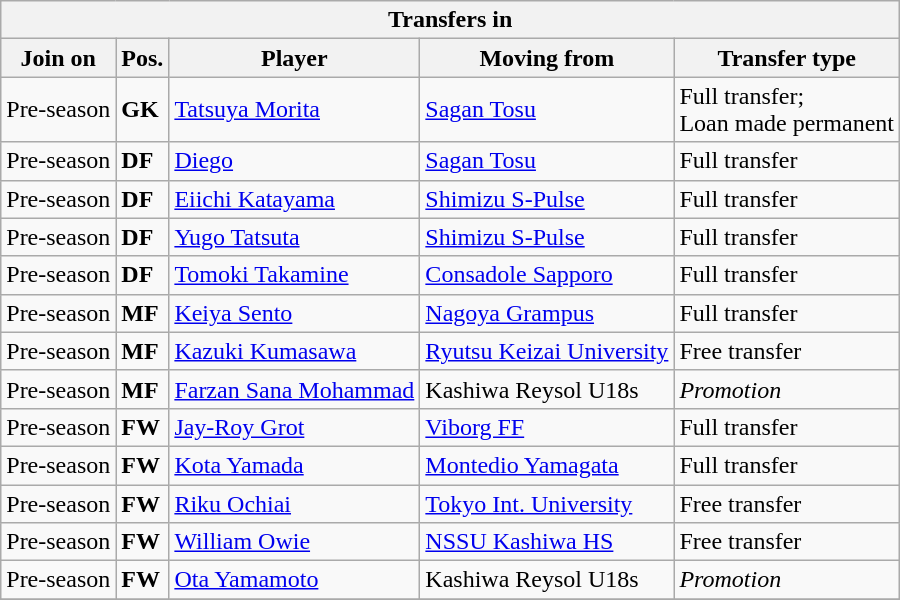<table class="wikitable sortable" style=“text-align:left;>
<tr>
<th colspan="5">Transfers in</th>
</tr>
<tr>
<th>Join on</th>
<th>Pos.</th>
<th>Player</th>
<th>Moving from</th>
<th>Transfer type</th>
</tr>
<tr>
<td>Pre-season</td>
<td><strong>GK</strong></td>
<td> <a href='#'>Tatsuya Morita</a></td>
<td> <a href='#'>Sagan Tosu</a></td>
<td>Full transfer;<br> Loan made permanent</td>
</tr>
<tr>
<td>Pre-season</td>
<td><strong>DF</strong></td>
<td> <a href='#'>Diego</a></td>
<td> <a href='#'>Sagan Tosu</a></td>
<td>Full transfer</td>
</tr>
<tr>
<td>Pre-season</td>
<td><strong>DF</strong></td>
<td> <a href='#'>Eiichi Katayama</a></td>
<td> <a href='#'>Shimizu S-Pulse</a></td>
<td>Full transfer</td>
</tr>
<tr>
<td>Pre-season</td>
<td><strong>DF</strong></td>
<td> <a href='#'>Yugo Tatsuta</a></td>
<td> <a href='#'>Shimizu S-Pulse</a></td>
<td>Full transfer</td>
</tr>
<tr>
<td>Pre-season</td>
<td><strong>DF</strong></td>
<td> <a href='#'>Tomoki Takamine</a></td>
<td> <a href='#'>Consadole Sapporo</a></td>
<td>Full transfer</td>
</tr>
<tr>
<td>Pre-season</td>
<td><strong>MF</strong></td>
<td> <a href='#'>Keiya Sento</a></td>
<td> <a href='#'>Nagoya Grampus</a></td>
<td>Full transfer</td>
</tr>
<tr>
<td>Pre-season</td>
<td><strong>MF</strong></td>
<td> <a href='#'>Kazuki Kumasawa</a></td>
<td> <a href='#'>Ryutsu Keizai University</a></td>
<td>Free transfer</td>
</tr>
<tr>
<td>Pre-season</td>
<td><strong>MF</strong></td>
<td> <a href='#'>Farzan Sana Mohammad</a></td>
<td>Kashiwa Reysol U18s</td>
<td><em>Promotion</em></td>
</tr>
<tr>
<td>Pre-season</td>
<td><strong>FW</strong></td>
<td> <a href='#'>Jay-Roy Grot</a></td>
<td> <a href='#'>Viborg FF</a></td>
<td>Full transfer</td>
</tr>
<tr>
<td>Pre-season</td>
<td><strong>FW</strong></td>
<td> <a href='#'>Kota Yamada</a></td>
<td> <a href='#'>Montedio Yamagata</a></td>
<td>Full transfer</td>
</tr>
<tr>
<td>Pre-season</td>
<td><strong>FW</strong></td>
<td> <a href='#'>Riku Ochiai</a></td>
<td> <a href='#'>Tokyo Int. University</a></td>
<td>Free transfer</td>
</tr>
<tr>
<td>Pre-season</td>
<td><strong>FW</strong></td>
<td> <a href='#'>William Owie</a></td>
<td> <a href='#'>NSSU Kashiwa HS</a></td>
<td>Free transfer</td>
</tr>
<tr>
<td>Pre-season</td>
<td><strong>FW</strong></td>
<td> <a href='#'>Ota Yamamoto</a></td>
<td>Kashiwa Reysol U18s</td>
<td><em>Promotion</em></td>
</tr>
<tr>
</tr>
</table>
